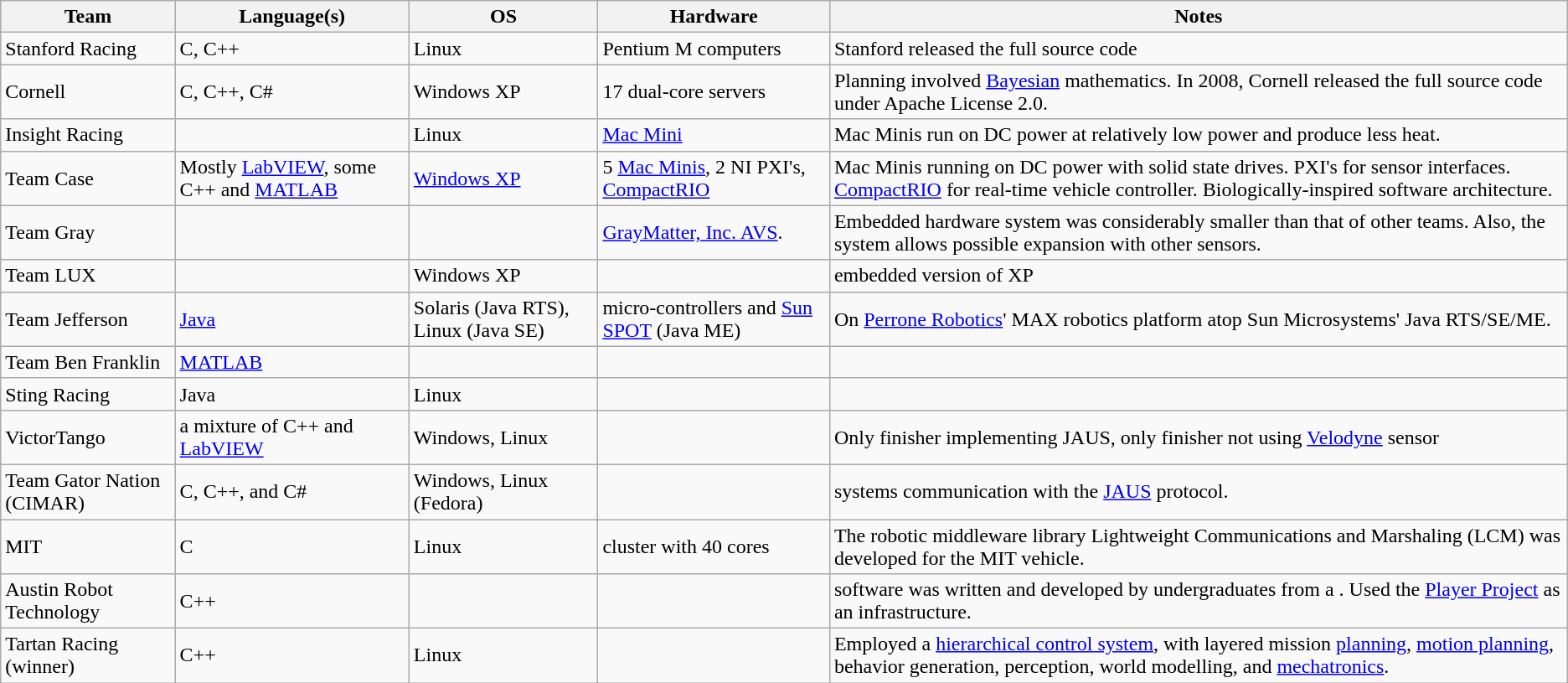<table class="wikitable sortable">
<tr>
<th>Team</th>
<th>Language(s)</th>
<th>OS</th>
<th>Hardware</th>
<th>Notes</th>
</tr>
<tr>
<td>Stanford Racing</td>
<td>C, C++</td>
<td>Linux</td>
<td>Pentium M computers</td>
<td>Stanford released the full source code</td>
</tr>
<tr>
<td>Cornell</td>
<td>C, C++, C#</td>
<td>Windows XP</td>
<td>17 dual-core servers</td>
<td>Planning involved <a href='#'>Bayesian</a> mathematics. In 2008, Cornell released the full source code under Apache License 2.0.</td>
</tr>
<tr>
<td>Insight Racing</td>
<td></td>
<td>Linux</td>
<td><a href='#'>Mac Mini</a></td>
<td>Mac Minis run on DC power at relatively low power and produce less heat.</td>
</tr>
<tr>
<td>Team Case</td>
<td>Mostly <a href='#'>LabVIEW</a>, some C++ and <a href='#'>MATLAB</a></td>
<td><a href='#'>Windows XP</a></td>
<td>5 <a href='#'>Mac Minis</a>, 2 NI PXI's, <a href='#'>CompactRIO</a></td>
<td>Mac Minis running on DC power with solid state drives. PXI's for sensor interfaces. <a href='#'>CompactRIO</a> for real-time vehicle controller.  Biologically-inspired software architecture.</td>
</tr>
<tr>
<td>Team Gray</td>
<td></td>
<td></td>
<td><a href='#'>GrayMatter, Inc. AVS</a>.</td>
<td>Embedded hardware system was considerably smaller than that of other teams. Also, the system allows possible expansion with other sensors.</td>
</tr>
<tr>
<td>Team LUX</td>
<td></td>
<td>Windows XP</td>
<td></td>
<td>embedded version of XP</td>
</tr>
<tr>
<td>Team Jefferson</td>
<td><a href='#'>Java</a></td>
<td>Solaris (Java RTS), Linux (Java SE)</td>
<td>micro-controllers and <a href='#'>Sun SPOT</a> (Java ME)</td>
<td>On <a href='#'>Perrone Robotics</a>' MAX robotics platform atop Sun Microsystems' Java RTS/SE/ME.</td>
</tr>
<tr>
<td>Team Ben Franklin</td>
<td><a href='#'>MATLAB</a></td>
<td></td>
<td></td>
<td></td>
</tr>
<tr>
<td>Sting Racing</td>
<td>Java</td>
<td>Linux</td>
<td></td>
<td></td>
</tr>
<tr>
<td>VictorTango</td>
<td>a mixture of C++ and <a href='#'>LabVIEW</a></td>
<td>Windows, Linux</td>
<td></td>
<td>Only finisher implementing JAUS, only finisher not using <a href='#'>Velodyne</a> sensor</td>
</tr>
<tr>
<td>Team Gator Nation (CIMAR)</td>
<td>C, C++, and C#</td>
<td>Windows, Linux (Fedora)</td>
<td></td>
<td>systems communication with the <a href='#'>JAUS</a> protocol.</td>
</tr>
<tr>
<td>MIT</td>
<td>C</td>
<td>Linux</td>
<td>cluster with 40 cores</td>
<td>The robotic middleware library Lightweight Communications and Marshaling (LCM)  was developed for the MIT vehicle.</td>
</tr>
<tr>
<td>Austin Robot Technology</td>
<td>C++</td>
<td></td>
<td></td>
<td>software was written and developed by undergraduates from a .  Used the <a href='#'>Player Project</a> as an infrastructure.</td>
</tr>
<tr>
<td>Tartan Racing (winner)</td>
<td>C++</td>
<td>Linux</td>
<td></td>
<td>Employed a <a href='#'>hierarchical control system</a>, with layered mission <a href='#'>planning</a>, <a href='#'>motion planning</a>, behavior generation, perception, world modelling, and <a href='#'>mechatronics</a>.</td>
</tr>
</table>
